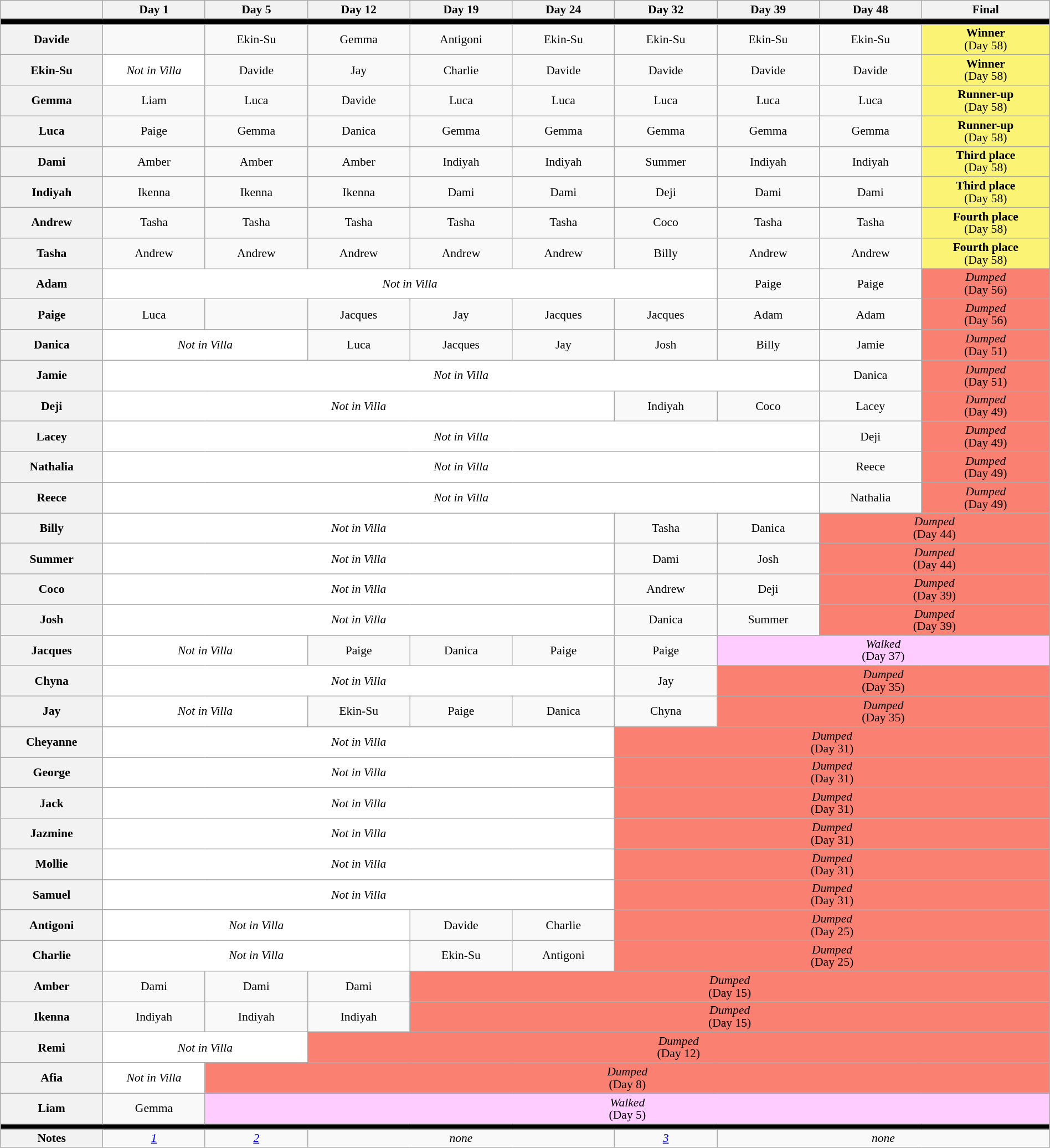<table class="wikitable nowrap" style="text-align:center; font-size:90%; line-height:15px; width:100%">
<tr>
<th style="width:8%"></th>
<th style="width:8%">Day 1</th>
<th style="width:8%">Day 5</th>
<th style="width:8%">Day 12</th>
<th style="width:8%">Day 19</th>
<th style="width:8%">Day 24</th>
<th style="width:8%">Day 32</th>
<th style="width:8%">Day 39</th>
<th style="width:8%">Day 48</th>
<th style="width:10%">Final</th>
</tr>
<tr>
<th colspan="10" style="background:#000"></th>
</tr>
<tr>
<th>Davide</th>
<td></td>
<td>Ekin-Su</td>
<td>Gemma</td>
<td>Antigoni</td>
<td>Ekin-Su</td>
<td>Ekin-Su</td>
<td>Ekin-Su</td>
<td>Ekin-Su</td>
<td style="background:#FBF373"><strong>Winner</strong> <br> (Day 58)</td>
</tr>
<tr>
<th>Ekin-Su</th>
<td style="background:#fff;"><em>Not in Villa</em></td>
<td>Davide</td>
<td>Jay</td>
<td>Charlie</td>
<td>Davide</td>
<td>Davide</td>
<td>Davide</td>
<td>Davide</td>
<td style="background:#FBF373"><strong>Winner</strong> <br> (Day 58)</td>
</tr>
<tr>
<th>Gemma</th>
<td>Liam</td>
<td>Luca</td>
<td>Davide</td>
<td>Luca</td>
<td>Luca</td>
<td>Luca</td>
<td>Luca</td>
<td>Luca</td>
<td style="background:#FBF373"><strong>Runner-up</strong> <br> (Day 58)</td>
</tr>
<tr>
<th>Luca</th>
<td>Paige</td>
<td>Gemma</td>
<td>Danica</td>
<td>Gemma</td>
<td>Gemma</td>
<td>Gemma</td>
<td>Gemma</td>
<td>Gemma</td>
<td style="background:#FBF373"><strong>Runner-up</strong> <br> (Day 58)</td>
</tr>
<tr>
<th>Dami</th>
<td>Amber</td>
<td>Amber</td>
<td>Amber</td>
<td>Indiyah</td>
<td>Indiyah</td>
<td>Summer</td>
<td>Indiyah</td>
<td>Indiyah</td>
<td style="background:#FBF373"><strong>Third place</strong> <br> (Day 58)</td>
</tr>
<tr>
<th>Indiyah</th>
<td>Ikenna</td>
<td>Ikenna</td>
<td>Ikenna</td>
<td>Dami</td>
<td>Dami</td>
<td>Deji</td>
<td>Dami</td>
<td>Dami</td>
<td style="background:#FBF373"><strong>Third place</strong> <br> (Day 58)</td>
</tr>
<tr>
<th>Andrew</th>
<td>Tasha</td>
<td>Tasha</td>
<td>Tasha</td>
<td>Tasha</td>
<td>Tasha</td>
<td>Coco</td>
<td>Tasha</td>
<td>Tasha</td>
<td style="background:#FBF373"><strong>Fourth place</strong> <br> (Day 58)</td>
</tr>
<tr>
<th>Tasha</th>
<td>Andrew</td>
<td>Andrew</td>
<td>Andrew</td>
<td>Andrew</td>
<td>Andrew</td>
<td>Billy</td>
<td>Andrew</td>
<td>Andrew</td>
<td style="background:#FBF373"><strong>Fourth place</strong> <br> (Day 58)</td>
</tr>
<tr>
<th>Adam</th>
<td colspan="6" style="background:#fff;"><em>Not in Villa</em></td>
<td>Paige</td>
<td>Paige</td>
<td style="background:salmon;"><em>Dumped</em><br>(Day 56)</td>
</tr>
<tr>
<th>Paige</th>
<td>Luca</td>
<td></td>
<td>Jacques</td>
<td>Jay</td>
<td>Jacques</td>
<td>Jacques</td>
<td>Adam</td>
<td>Adam</td>
<td style="background:salmon;"><em>Dumped</em><br>(Day 56)</td>
</tr>
<tr>
<th>Danica</th>
<td colspan="2" style="background:#fff;"><em>Not in Villa</em></td>
<td>Luca</td>
<td>Jacques</td>
<td>Jay</td>
<td>Josh</td>
<td>Billy</td>
<td>Jamie</td>
<td style="background:salmon;"><em>Dumped</em><br>(Day 51)</td>
</tr>
<tr>
<th>Jamie</th>
<td colspan="7" style="background:#fff;"><em>Not in Villa</em></td>
<td>Danica</td>
<td style="background:salmon;"><em>Dumped</em><br>(Day 51)</td>
</tr>
<tr>
<th>Deji</th>
<td colspan="5" style="background:#fff;"><em>Not in Villa</em></td>
<td>Indiyah</td>
<td>Coco</td>
<td>Lacey</td>
<td style="background:salmon;"><em>Dumped</em><br>(Day 49)</td>
</tr>
<tr>
<th>Lacey</th>
<td colspan="7" style="background:#fff;"><em>Not in Villa</em></td>
<td>Deji</td>
<td style="background:salmon;"><em>Dumped</em><br>(Day 49)</td>
</tr>
<tr>
<th>Nathalia</th>
<td colspan="7" style="background:#fff;"><em>Not in Villa</em></td>
<td>Reece</td>
<td style="background:salmon;"><em>Dumped</em><br>(Day 49)</td>
</tr>
<tr>
<th>Reece</th>
<td colspan="7" style="background:#fff;"><em>Not in Villa</em></td>
<td>Nathalia</td>
<td style="background:salmon;"><em>Dumped</em><br>(Day 49)</td>
</tr>
<tr>
<th>Billy</th>
<td colspan="5" style="background:#fff;"><em>Not in Villa</em></td>
<td>Tasha</td>
<td>Danica</td>
<td colspan="2" style="background:salmon;"><em>Dumped</em><br>(Day 44)</td>
</tr>
<tr>
<th>Summer</th>
<td colspan="5" style="background:#fff;"><em>Not in Villa</em></td>
<td>Dami</td>
<td>Josh</td>
<td colspan="2" style="background:salmon;"><em>Dumped</em><br>(Day 44)</td>
</tr>
<tr>
<th>Coco</th>
<td colspan="5" style="background:#fff;"><em>Not in Villa</em></td>
<td>Andrew</td>
<td>Deji</td>
<td colspan="2" style="background:salmon;"><em>Dumped</em><br>(Day 39)</td>
</tr>
<tr>
<th>Josh</th>
<td colspan="5" style="background:#fff;"><em>Not in Villa</em></td>
<td>Danica</td>
<td>Summer</td>
<td colspan="2" style="background:salmon;"><em>Dumped</em><br>(Day 39)</td>
</tr>
<tr>
<th>Jacques</th>
<td colspan="2" style="background:#fff;"><em>Not in Villa</em></td>
<td>Paige</td>
<td>Danica</td>
<td>Paige</td>
<td>Paige</td>
<td colspan="3" style="background:#FCF"><em>Walked</em><br> (Day 37)</td>
</tr>
<tr>
<th>Chyna</th>
<td colspan="5" style="background:#fff;"><em>Not in Villa</em></td>
<td>Jay</td>
<td colspan="3" style="background:salmon;"><em>Dumped</em><br>(Day 35)</td>
</tr>
<tr>
<th>Jay</th>
<td colspan="2" style="background:#fff;"><em>Not in Villa</em></td>
<td>Ekin-Su</td>
<td>Paige</td>
<td>Danica</td>
<td>Chyna</td>
<td colspan="3" style="background:salmon;"><em>Dumped</em><br>(Day 35)</td>
</tr>
<tr>
<th>Cheyanne</th>
<td colspan="5" style="background:#fff;"><em>Not in Villa</em></td>
<td colspan="4" style="background:salmon;"><em>Dumped</em><br>(Day 31)</td>
</tr>
<tr>
<th>George</th>
<td colspan="5" style="background:#fff;"><em>Not in Villa</em></td>
<td colspan="4" style="background:salmon;"><em>Dumped</em><br>(Day 31)</td>
</tr>
<tr>
<th>Jack</th>
<td colspan="5" style="background:#fff;"><em>Not in Villa</em></td>
<td colspan="4" style="background:salmon;"><em>Dumped</em><br>(Day 31)</td>
</tr>
<tr>
<th>Jazmine</th>
<td colspan="5" style="background:#fff;"><em>Not in Villa</em></td>
<td colspan="4" style="background:salmon;"><em>Dumped</em><br>(Day 31)</td>
</tr>
<tr>
<th>Mollie</th>
<td colspan="5" style="background:#fff;"><em>Not in Villa</em></td>
<td colspan="4" style="background:salmon;"><em>Dumped</em><br>(Day 31)</td>
</tr>
<tr>
<th>Samuel</th>
<td colspan="5" style="background:#fff;"><em>Not in Villa</em></td>
<td colspan="4" style="background:salmon;"><em>Dumped</em><br>(Day 31)</td>
</tr>
<tr>
<th>Antigoni</th>
<td colspan="3" style="background:#fff;"><em>Not in Villa</em></td>
<td>Davide</td>
<td>Charlie</td>
<td colspan="4" style="background:salmon;"><em>Dumped</em><br>(Day 25)</td>
</tr>
<tr>
<th>Charlie</th>
<td colspan="3" style="background:#fff;"><em>Not in Villa</em></td>
<td>Ekin-Su</td>
<td>Antigoni</td>
<td colspan="4" style="background:salmon;"><em>Dumped</em><br>(Day 25)</td>
</tr>
<tr>
<th>Amber</th>
<td>Dami</td>
<td>Dami</td>
<td>Dami</td>
<td colspan="6" style="background:salmon;"><em>Dumped</em><br>(Day 15)</td>
</tr>
<tr>
<th>Ikenna</th>
<td>Indiyah</td>
<td>Indiyah</td>
<td>Indiyah</td>
<td colspan="6" style="background:salmon;"><em>Dumped</em><br>(Day 15)</td>
</tr>
<tr>
<th>Remi</th>
<td colspan="2" style="background:#fff;"><em>Not in Villa</em></td>
<td colspan="7" style="background:salmon;"><em>Dumped</em><br>(Day 12)</td>
</tr>
<tr>
<th>Afia</th>
<td style="background:#fff;"><em>Not in Villa</em></td>
<td colspan="8" style="background:salmon;"><em>Dumped</em><br>(Day 8)</td>
</tr>
<tr>
<th>Liam</th>
<td>Gemma</td>
<td colspan="8" style="background:#FCF"><em>Walked</em><br> (Day 5)</td>
</tr>
<tr>
<th colspan="10" style="background:#000"></th>
</tr>
<tr>
<th>Notes</th>
<td><em><a href='#'>1</a></em></td>
<td><em><a href='#'>2</a></em></td>
<td colspan="3"><em>none</em></td>
<td><em><a href='#'>3</a></em></td>
<td colspan="3"><em>none</em></td>
</tr>
</table>
